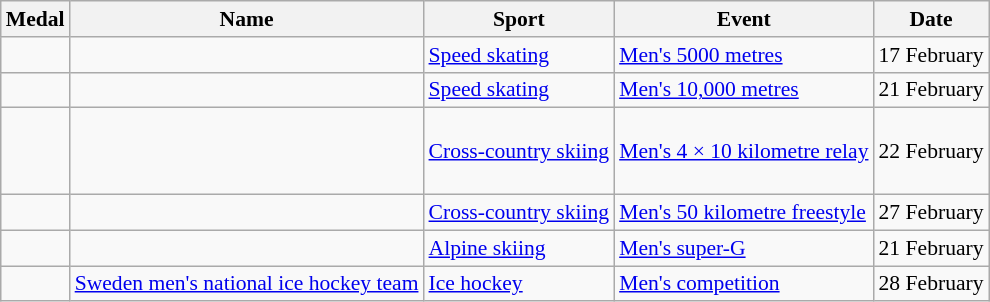<table class="wikitable sortable" style="font-size:90%">
<tr>
<th>Medal</th>
<th>Name</th>
<th>Sport</th>
<th>Event</th>
<th>Date</th>
</tr>
<tr>
<td></td>
<td></td>
<td><a href='#'>Speed skating</a></td>
<td><a href='#'>Men's 5000 metres</a></td>
<td>17 February</td>
</tr>
<tr>
<td></td>
<td></td>
<td><a href='#'>Speed skating</a></td>
<td><a href='#'>Men's 10,000 metres</a></td>
<td>21 February</td>
</tr>
<tr>
<td></td>
<td> <br>  <br>  <br> </td>
<td><a href='#'>Cross-country skiing</a></td>
<td><a href='#'>Men's 4 × 10 kilometre relay</a></td>
<td>22 February</td>
</tr>
<tr>
<td></td>
<td></td>
<td><a href='#'>Cross-country skiing</a></td>
<td><a href='#'>Men's 50 kilometre freestyle</a></td>
<td>27 February</td>
</tr>
<tr>
<td></td>
<td></td>
<td><a href='#'>Alpine skiing</a></td>
<td><a href='#'>Men's super-G</a></td>
<td>21 February</td>
</tr>
<tr>
<td></td>
<td><a href='#'>Sweden men's national ice hockey team</a><br></td>
<td><a href='#'>Ice hockey</a></td>
<td><a href='#'>Men's competition</a></td>
<td>28 February</td>
</tr>
</table>
